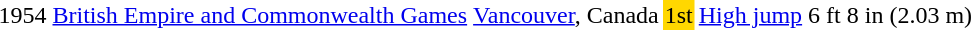<table>
<tr>
<td>1954</td>
<td><a href='#'>British Empire and Commonwealth Games</a></td>
<td><a href='#'>Vancouver</a>, Canada</td>
<td bgcolor=gold>1st</td>
<td><a href='#'>High jump</a></td>
<td>6 ft 8 in (2.03 m)</td>
</tr>
</table>
